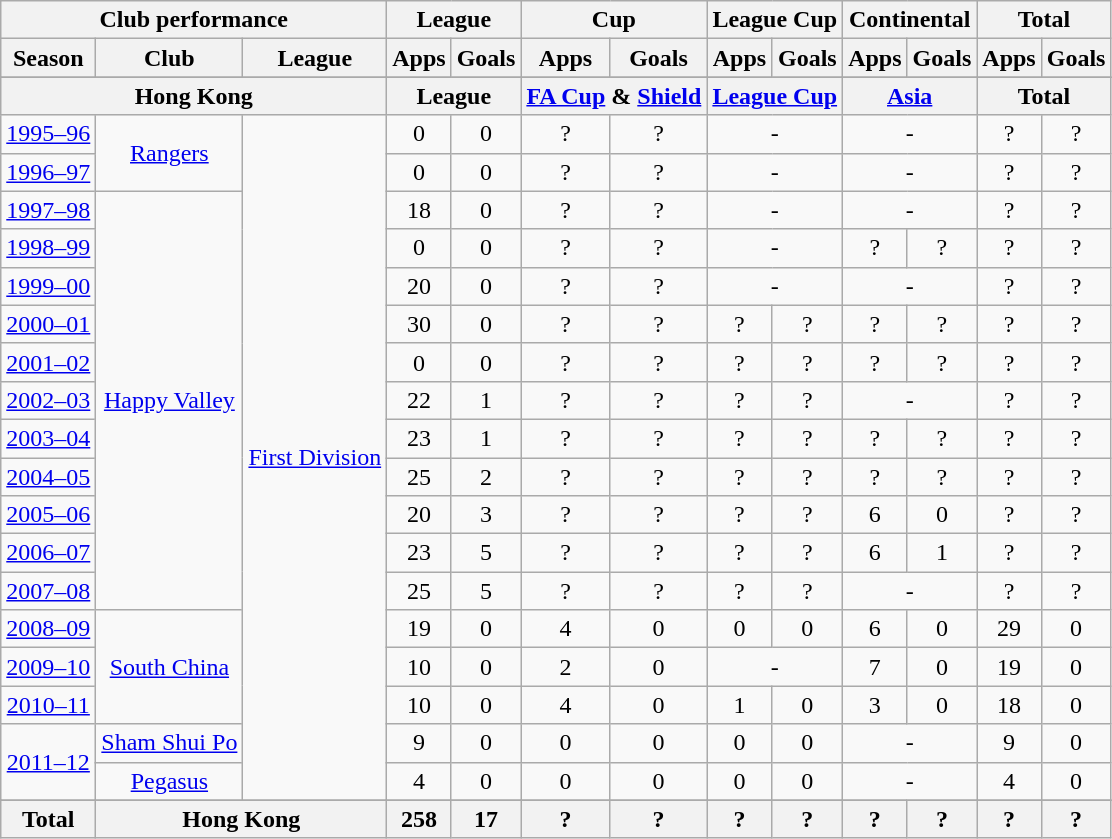<table class="wikitable" style="text-align:center">
<tr>
<th colspan=3>Club performance</th>
<th colspan=2>League</th>
<th colspan=2>Cup</th>
<th colspan=2>League Cup</th>
<th colspan=2>Continental</th>
<th colspan=2>Total</th>
</tr>
<tr>
<th>Season</th>
<th>Club</th>
<th>League</th>
<th>Apps</th>
<th>Goals</th>
<th>Apps</th>
<th>Goals</th>
<th>Apps</th>
<th>Goals</th>
<th>Apps</th>
<th>Goals</th>
<th>Apps</th>
<th>Goals</th>
</tr>
<tr>
</tr>
<tr>
<th colspan=3>Hong Kong</th>
<th colspan=2>League</th>
<th colspan=2><a href='#'>FA Cup</a> & <a href='#'>Shield</a></th>
<th colspan=2><a href='#'>League Cup</a></th>
<th colspan=2><a href='#'>Asia</a></th>
<th colspan=2>Total</th>
</tr>
<tr>
<td><a href='#'>1995–96</a></td>
<td rowspan="2"><a href='#'>Rangers</a></td>
<td rowspan="18"><a href='#'>First Division</a></td>
<td>0</td>
<td>0</td>
<td>?</td>
<td>?</td>
<td colspan=2>-</td>
<td colspan=2>-</td>
<td>?</td>
<td>?</td>
</tr>
<tr>
<td><a href='#'>1996–97</a></td>
<td>0</td>
<td>0</td>
<td>?</td>
<td>?</td>
<td colspan=2>-</td>
<td colspan=2>-</td>
<td>?</td>
<td>?</td>
</tr>
<tr>
<td><a href='#'>1997–98</a></td>
<td rowspan="11"><a href='#'>Happy Valley</a></td>
<td>18</td>
<td>0</td>
<td>?</td>
<td>?</td>
<td colspan=2>-</td>
<td colspan=2>-</td>
<td>?</td>
<td>?</td>
</tr>
<tr>
<td><a href='#'>1998–99</a></td>
<td>0</td>
<td>0</td>
<td>?</td>
<td>?</td>
<td colspan=2>-</td>
<td>?</td>
<td>?</td>
<td>?</td>
<td>?</td>
</tr>
<tr>
<td><a href='#'>1999–00</a></td>
<td>20</td>
<td>0</td>
<td>?</td>
<td>?</td>
<td colspan=2>-</td>
<td colspan=2>-</td>
<td>?</td>
<td>?</td>
</tr>
<tr>
<td><a href='#'>2000–01</a></td>
<td>30</td>
<td>0</td>
<td>?</td>
<td>?</td>
<td>?</td>
<td>?</td>
<td>?</td>
<td>?</td>
<td>?</td>
<td>?</td>
</tr>
<tr>
<td><a href='#'>2001–02</a></td>
<td>0</td>
<td>0</td>
<td>?</td>
<td>?</td>
<td>?</td>
<td>?</td>
<td>?</td>
<td>?</td>
<td>?</td>
<td>?</td>
</tr>
<tr>
<td><a href='#'>2002–03</a></td>
<td>22</td>
<td>1</td>
<td>?</td>
<td>?</td>
<td>?</td>
<td>?</td>
<td colspan=2>-</td>
<td>?</td>
<td>?</td>
</tr>
<tr>
<td><a href='#'>2003–04</a></td>
<td>23</td>
<td>1</td>
<td>?</td>
<td>?</td>
<td>?</td>
<td>?</td>
<td>?</td>
<td>?</td>
<td>?</td>
<td>?</td>
</tr>
<tr>
<td><a href='#'>2004–05</a></td>
<td>25</td>
<td>2</td>
<td>?</td>
<td>?</td>
<td>?</td>
<td>?</td>
<td>?</td>
<td>?</td>
<td>?</td>
<td>?</td>
</tr>
<tr>
<td><a href='#'>2005–06</a></td>
<td>20</td>
<td>3</td>
<td>?</td>
<td>?</td>
<td>?</td>
<td>?</td>
<td>6</td>
<td>0</td>
<td>?</td>
<td>?</td>
</tr>
<tr>
<td><a href='#'>2006–07</a></td>
<td>23</td>
<td>5</td>
<td>?</td>
<td>?</td>
<td>?</td>
<td>?</td>
<td>6</td>
<td>1</td>
<td>?</td>
<td>?</td>
</tr>
<tr>
<td><a href='#'>2007–08</a></td>
<td>25</td>
<td>5</td>
<td>?</td>
<td>?</td>
<td>?</td>
<td>?</td>
<td colspan=2>-</td>
<td>?</td>
<td>?</td>
</tr>
<tr>
<td><a href='#'>2008–09</a></td>
<td rowspan="3"><a href='#'>South China</a></td>
<td>19</td>
<td>0</td>
<td>4</td>
<td>0</td>
<td>0</td>
<td>0</td>
<td>6</td>
<td>0</td>
<td>29</td>
<td>0</td>
</tr>
<tr>
<td><a href='#'>2009–10</a></td>
<td>10</td>
<td>0</td>
<td>2</td>
<td>0</td>
<td colspan=2>-</td>
<td>7</td>
<td>0</td>
<td>19</td>
<td>0</td>
</tr>
<tr>
<td><a href='#'>2010–11</a></td>
<td>10</td>
<td>0</td>
<td>4</td>
<td>0</td>
<td>1</td>
<td>0</td>
<td>3</td>
<td>0</td>
<td>18</td>
<td>0</td>
</tr>
<tr>
<td rowspan="2"><a href='#'>2011–12</a></td>
<td><a href='#'>Sham Shui Po</a></td>
<td>9</td>
<td>0</td>
<td>0</td>
<td>0</td>
<td>0</td>
<td>0</td>
<td colspan=2>-</td>
<td>9</td>
<td>0</td>
</tr>
<tr>
<td><a href='#'>Pegasus</a></td>
<td>4</td>
<td>0</td>
<td>0</td>
<td>0</td>
<td>0</td>
<td>0</td>
<td colspan=2>-</td>
<td>4</td>
<td>0</td>
</tr>
<tr>
</tr>
<tr>
<th rowspan=1>Total</th>
<th colspan=2>Hong Kong</th>
<th>258</th>
<th>17</th>
<th>?</th>
<th>?</th>
<th>?</th>
<th>?</th>
<th>?</th>
<th>?</th>
<th>?</th>
<th>?</th>
</tr>
</table>
